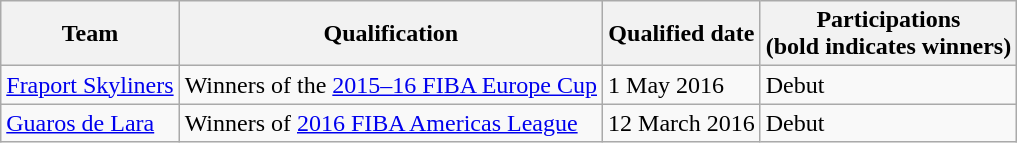<table class="wikitable">
<tr>
<th>Team</th>
<th>Qualification</th>
<th>Qualified date</th>
<th>Participations <br>(bold indicates winners)</th>
</tr>
<tr>
<td> <a href='#'>Fraport Skyliners</a></td>
<td>Winners of the <a href='#'>2015–16 FIBA Europe Cup</a></td>
<td>1 May 2016</td>
<td>Debut</td>
</tr>
<tr>
<td> <a href='#'>Guaros de Lara</a></td>
<td>Winners of <a href='#'>2016 FIBA Americas League</a></td>
<td>12 March 2016</td>
<td>Debut</td>
</tr>
</table>
